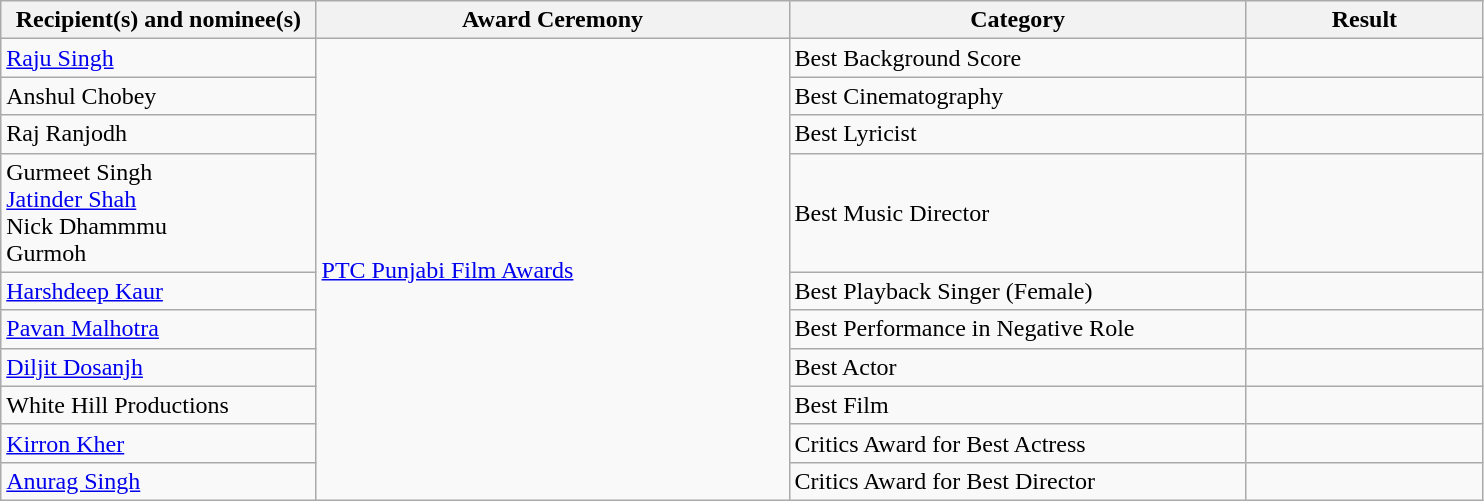<table class="wikitable plainrowheaders">
<tr>
<th width=20%>Recipient(s) and nominee(s)</th>
<th width=30%>Award Ceremony</th>
<th width=29%>Category</th>
<th width=15%>Result</th>
</tr>
<tr>
<td><a href='#'>Raju Singh</a></td>
<td rowspan="10"><a href='#'>PTC Punjabi Film Awards</a></td>
<td>Best Background Score</td>
<td></td>
</tr>
<tr>
<td>Anshul Chobey</td>
<td>Best Cinematography</td>
<td></td>
</tr>
<tr>
<td>Raj Ranjodh</td>
<td>Best Lyricist</td>
<td></td>
</tr>
<tr>
<td>Gurmeet Singh<br><a href='#'>Jatinder Shah</a><br>Nick Dhammmu<br>Gurmoh</td>
<td>Best Music Director</td>
<td></td>
</tr>
<tr>
<td><a href='#'>Harshdeep Kaur</a></td>
<td>Best Playback Singer (Female)</td>
<td></td>
</tr>
<tr>
<td><a href='#'>Pavan Malhotra</a></td>
<td>Best Performance in Negative Role</td>
<td></td>
</tr>
<tr>
<td><a href='#'>Diljit Dosanjh</a></td>
<td>Best Actor</td>
<td></td>
</tr>
<tr>
<td>White Hill Productions</td>
<td>Best Film</td>
<td></td>
</tr>
<tr>
<td><a href='#'>Kirron Kher</a></td>
<td>Critics Award for Best Actress</td>
<td></td>
</tr>
<tr>
<td><a href='#'>Anurag Singh</a></td>
<td>Critics Award for Best Director</td>
<td></td>
</tr>
</table>
